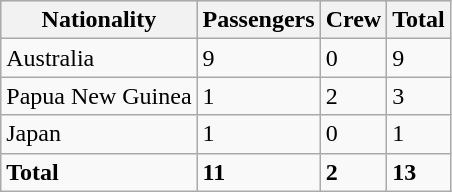<table class="wikitable">
<tr style="background:#ccf;">
<th>Nationality</th>
<th>Passengers</th>
<th>Crew</th>
<th>Total</th>
</tr>
<tr valign=top>
<td>Australia</td>
<td>9</td>
<td>0</td>
<td>9</td>
</tr>
<tr valign=top>
<td>Papua New Guinea</td>
<td>1</td>
<td>2</td>
<td>3</td>
</tr>
<tr valign=top>
<td>Japan</td>
<td>1</td>
<td>0</td>
<td>1</td>
</tr>
<tr valign=top>
<td><strong>Total</strong></td>
<td><strong>11</strong></td>
<td><strong>2</strong></td>
<td><strong>13</strong></td>
</tr>
</table>
